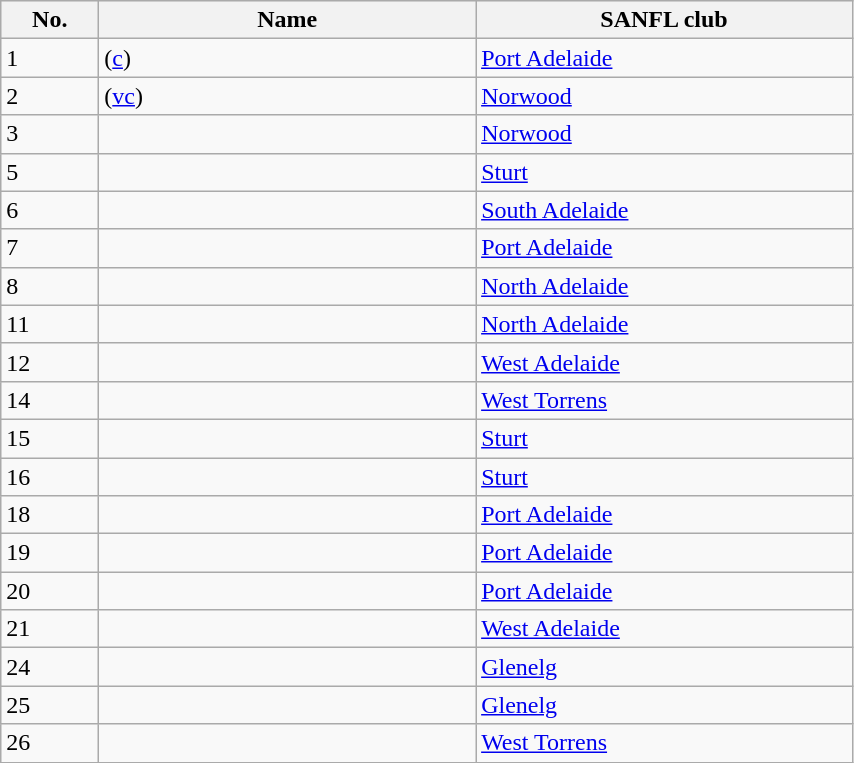<table class="wikitable sortable" style="width:45%;">
<tr style="background:#efefef;">
<th width=5%>No.</th>
<th width=20%>Name</th>
<th width=20%>SANFL club</th>
</tr>
<tr>
<td align=left>1</td>
<td> (<a href='#'>c</a>)</td>
<td><a href='#'>Port Adelaide</a></td>
</tr>
<tr>
<td align=left>2</td>
<td> (<a href='#'>vc</a>)</td>
<td><a href='#'>Norwood</a></td>
</tr>
<tr>
<td align=left>3</td>
<td></td>
<td><a href='#'>Norwood</a></td>
</tr>
<tr>
<td align=left>5</td>
<td></td>
<td><a href='#'>Sturt</a></td>
</tr>
<tr>
<td align=left>6</td>
<td></td>
<td><a href='#'>South Adelaide</a></td>
</tr>
<tr>
<td align=left>7</td>
<td></td>
<td><a href='#'>Port Adelaide</a></td>
</tr>
<tr>
<td align=left>8</td>
<td></td>
<td><a href='#'>North Adelaide</a></td>
</tr>
<tr>
<td align=left>11</td>
<td></td>
<td><a href='#'>North Adelaide</a></td>
</tr>
<tr>
<td align=left>12</td>
<td></td>
<td><a href='#'>West Adelaide</a></td>
</tr>
<tr>
<td align=left>14</td>
<td></td>
<td><a href='#'>West Torrens</a></td>
</tr>
<tr>
<td align=left>15</td>
<td></td>
<td><a href='#'>Sturt</a></td>
</tr>
<tr>
<td align=left>16</td>
<td></td>
<td><a href='#'>Sturt</a></td>
</tr>
<tr>
<td align=left>18</td>
<td></td>
<td><a href='#'>Port Adelaide</a></td>
</tr>
<tr>
<td align=left>19</td>
<td></td>
<td><a href='#'>Port Adelaide</a></td>
</tr>
<tr>
<td align=left>20</td>
<td></td>
<td><a href='#'>Port Adelaide</a></td>
</tr>
<tr>
<td align=left>21</td>
<td></td>
<td><a href='#'>West Adelaide</a></td>
</tr>
<tr>
<td align=left>24</td>
<td></td>
<td><a href='#'>Glenelg</a></td>
</tr>
<tr>
<td align=left>25</td>
<td></td>
<td><a href='#'>Glenelg</a></td>
</tr>
<tr>
<td align=left>26</td>
<td></td>
<td><a href='#'>West Torrens</a></td>
</tr>
</table>
